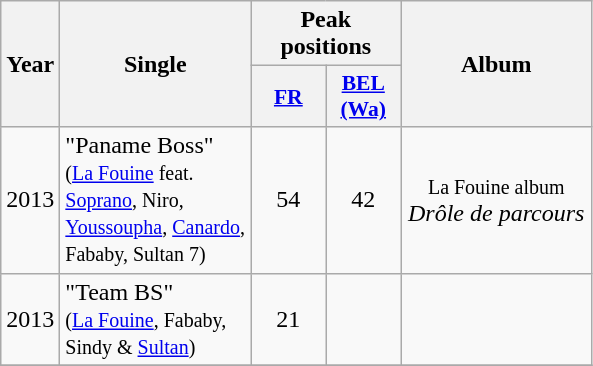<table class="wikitable">
<tr>
<th align="center" rowspan="2" width="10">Year</th>
<th align="center" rowspan="2" width="120">Single</th>
<th align="center" colspan="2" width="20">Peak positions</th>
<th align="center" rowspan="2" width="120">Album</th>
</tr>
<tr>
<th scope="col" style="width:3em;font-size:90%;"><a href='#'>FR</a><br></th>
<th scope="col" style="width:3em;font-size:90%;"><a href='#'>BEL <br>(Wa)</a><br></th>
</tr>
<tr>
<td>2013</td>
<td>"Paname Boss" <br><small>(<a href='#'>La Fouine</a> feat. <a href='#'>Soprano</a>, Niro,<br> <a href='#'>Youssoupha</a>, <a href='#'>Canardo</a>, Fababy, Sultan 7)</small></td>
<td style="text-align:center;">54</td>
<td style="text-align:center;">42</td>
<td style="text-align:center;"><small>La Fouine album</small> <br><em>Drôle de parcours</em></td>
</tr>
<tr>
<td>2013</td>
<td>"Team BS" <br><small>(<a href='#'>La Fouine</a>, Fababy, Sindy & <a href='#'>Sultan</a>)</small></td>
<td style="text-align:center;">21</td>
<td style="text-align:center;"></td>
<td style="text-align:center;"></td>
</tr>
<tr>
</tr>
</table>
